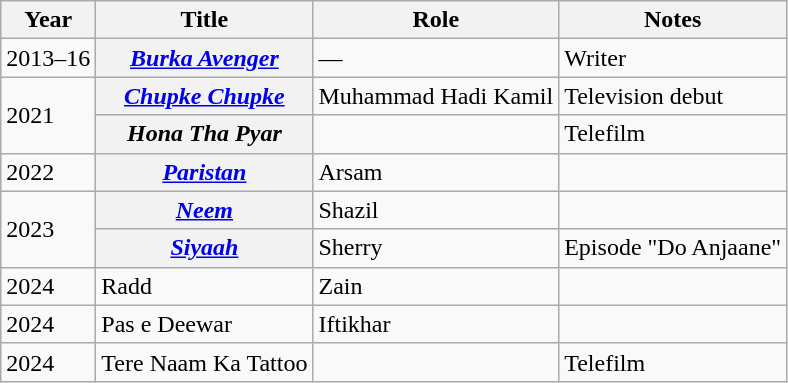<table Class="wikitable plainrowheaders">
<tr>
<th>Year</th>
<th>Title</th>
<th>Role</th>
<th>Notes</th>
</tr>
<tr>
<td>2013–16</td>
<th scope=row><em><a href='#'>Burka Avenger</a></em></th>
<td>—</td>
<td>Writer</td>
</tr>
<tr>
<td rowspan="2">2021</td>
<th scope=row><em><a href='#'>Chupke Chupke</a></em></th>
<td>Muhammad Hadi Kamil</td>
<td>Television debut</td>
</tr>
<tr>
<th scope=row><em>Hona Tha Pyar</em></th>
<td></td>
<td>Telefilm</td>
</tr>
<tr>
<td>2022</td>
<th scope=row><em><a href='#'>Paristan</a></em></th>
<td>Arsam</td>
<td></td>
</tr>
<tr>
<td Rowspan="2">2023</td>
<th scope=row><em><a href='#'>Neem</a></em></th>
<td>Shazil</td>
<td></td>
</tr>
<tr>
<th scope=row><a href='#'><em>Siyaah</em></a></th>
<td>Sherry</td>
<td>Episode "Do Anjaane"</td>
</tr>
<tr>
<td>2024</td>
<td>Radd</td>
<td>Zain</td>
<td></td>
</tr>
<tr>
<td>2024</td>
<td>Pas e Deewar</td>
<td>Iftikhar</td>
</tr>
<tr>
<td>2024</td>
<td>Tere Naam Ka Tattoo</td>
<td></td>
<td>Telefilm</td>
</tr>
</table>
